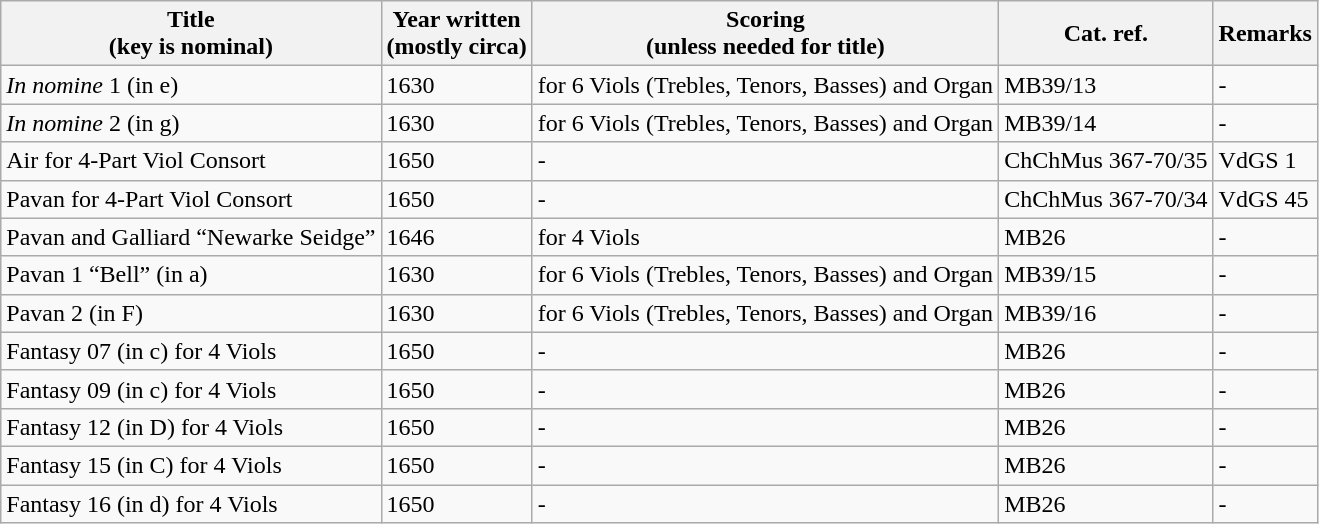<table class="wikitable">
<tr>
<th>Title<br>(key is nominal)</th>
<th>Year written<br>(mostly circa)</th>
<th>Scoring<br>(unless needed for title)</th>
<th>Cat. ref.</th>
<th>Remarks</th>
</tr>
<tr>
<td><em>In nomine</em> 1 (in e)</td>
<td>1630</td>
<td>for 6 Viols (Trebles, Tenors, Basses) and Organ</td>
<td>MB39/13</td>
<td>-</td>
</tr>
<tr>
<td><em>In nomine</em> 2 (in g)</td>
<td>1630</td>
<td>for 6 Viols (Trebles, Tenors, Basses) and Organ</td>
<td>MB39/14</td>
<td>-</td>
</tr>
<tr>
<td>Air for 4-Part Viol Consort</td>
<td>1650</td>
<td>-</td>
<td>ChChMus 367-70/35</td>
<td>VdGS 1</td>
</tr>
<tr>
<td>Pavan for 4-Part Viol Consort</td>
<td>1650</td>
<td>-</td>
<td>ChChMus 367-70/34</td>
<td>VdGS 45</td>
</tr>
<tr>
<td>Pavan and Galliard “Newarke Seidge”</td>
<td>1646</td>
<td>for 4 Viols</td>
<td>MB26</td>
<td>-</td>
</tr>
<tr>
<td>Pavan 1 “Bell” (in a)</td>
<td>1630</td>
<td>for 6 Viols (Trebles, Tenors, Basses) and Organ</td>
<td>MB39/15</td>
<td>-</td>
</tr>
<tr>
<td>Pavan 2 (in F)</td>
<td>1630</td>
<td>for 6 Viols (Trebles, Tenors, Basses) and Organ</td>
<td>MB39/16</td>
<td>-</td>
</tr>
<tr>
<td>Fantasy 07 (in c) for 4 Viols</td>
<td>1650</td>
<td>-</td>
<td>MB26</td>
<td>-</td>
</tr>
<tr>
<td>Fantasy 09 (in c) for 4 Viols</td>
<td>1650</td>
<td>-</td>
<td>MB26</td>
<td>-</td>
</tr>
<tr>
<td>Fantasy 12 (in D) for 4 Viols</td>
<td>1650</td>
<td>-</td>
<td>MB26</td>
<td>-</td>
</tr>
<tr>
<td>Fantasy 15 (in C) for 4 Viols</td>
<td>1650</td>
<td>-</td>
<td>MB26</td>
<td>-</td>
</tr>
<tr>
<td>Fantasy 16 (in d) for 4 Viols</td>
<td>1650</td>
<td>-</td>
<td>MB26</td>
<td>-</td>
</tr>
</table>
